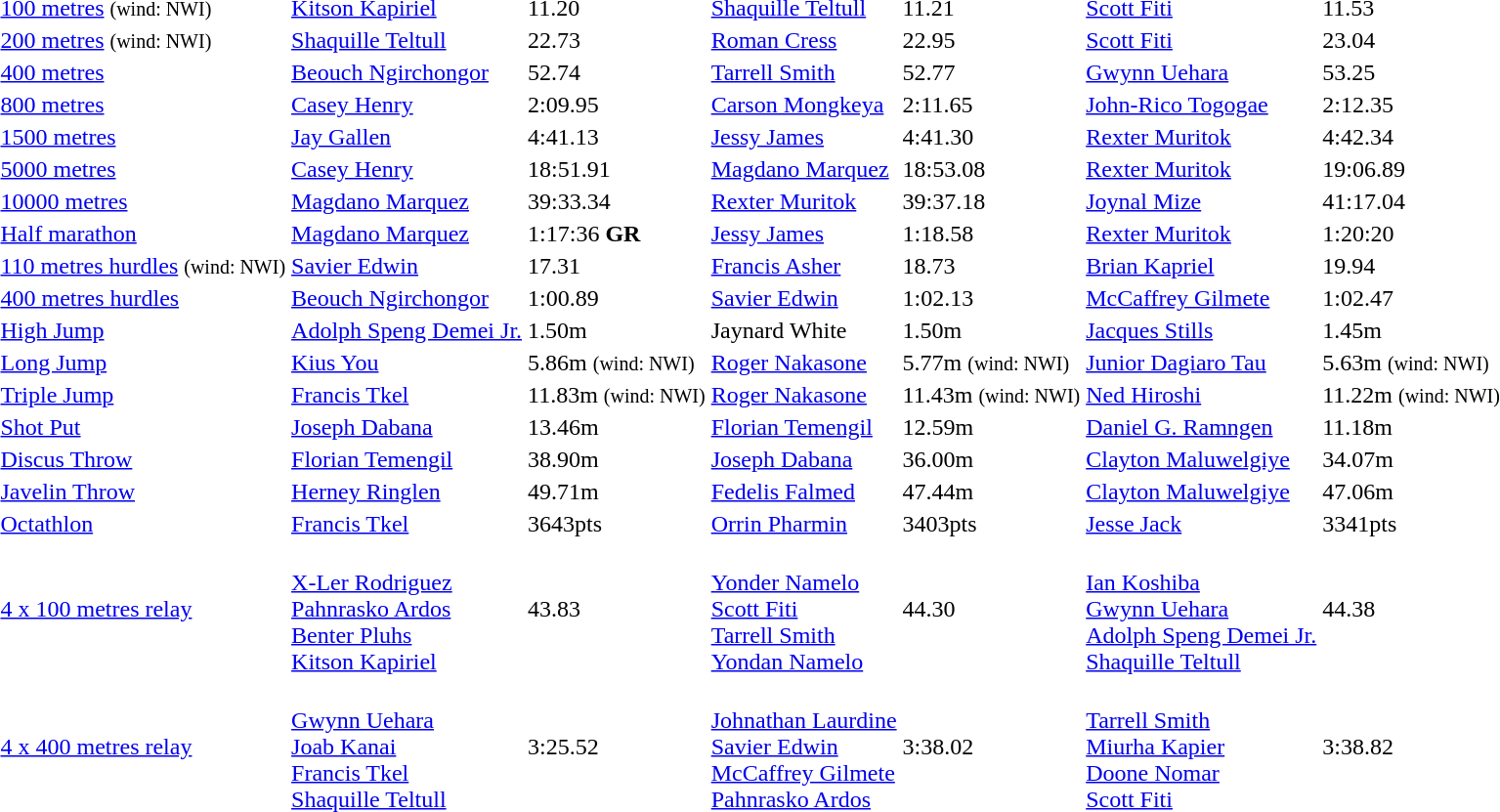<table>
<tr>
<td><a href='#'>100 metres</a> <small>(wind: NWI)</small></td>
<td align=left><a href='#'>Kitson Kapiriel</a> <br> </td>
<td>11.20</td>
<td align=left><a href='#'>Shaquille Teltull</a> <br> </td>
<td>11.21</td>
<td align=left><a href='#'>Scott Fiti</a> <br> </td>
<td>11.53</td>
</tr>
<tr>
<td><a href='#'>200 metres</a> <small>(wind: NWI)</small></td>
<td align=left><a href='#'>Shaquille Teltull</a> <br> </td>
<td>22.73</td>
<td align=left><a href='#'>Roman Cress</a> <br> </td>
<td>22.95</td>
<td align=left><a href='#'>Scott Fiti</a> <br> </td>
<td>23.04</td>
</tr>
<tr>
<td><a href='#'>400 metres</a></td>
<td align=left><a href='#'>Beouch Ngirchongor</a> <br> </td>
<td>52.74</td>
<td align=left><a href='#'>Tarrell Smith</a> <br> </td>
<td>52.77</td>
<td align=left><a href='#'>Gwynn Uehara</a> <br> </td>
<td>53.25</td>
</tr>
<tr>
<td><a href='#'>800 metres</a></td>
<td align=left><a href='#'>Casey Henry</a> <br> </td>
<td>2:09.95</td>
<td align=left><a href='#'>Carson Mongkeya</a> <br> </td>
<td>2:11.65</td>
<td align=left><a href='#'>John-Rico Togogae</a> <br> </td>
<td>2:12.35</td>
</tr>
<tr>
<td><a href='#'>1500 metres</a></td>
<td align=left><a href='#'>Jay Gallen</a> <br> </td>
<td>4:41.13</td>
<td align=left><a href='#'>Jessy James</a> <br> </td>
<td>4:41.30</td>
<td align=left><a href='#'>Rexter Muritok</a> <br> </td>
<td>4:42.34</td>
</tr>
<tr>
<td><a href='#'>5000 metres</a></td>
<td align=left><a href='#'>Casey Henry</a> <br> </td>
<td>18:51.91</td>
<td align=left><a href='#'>Magdano Marquez</a> <br> </td>
<td>18:53.08</td>
<td align=left><a href='#'>Rexter Muritok</a> <br> </td>
<td>19:06.89</td>
</tr>
<tr>
<td><a href='#'>10000 metres</a></td>
<td align=left><a href='#'>Magdano Marquez</a> <br> </td>
<td>39:33.34</td>
<td align=left><a href='#'>Rexter Muritok</a> <br> </td>
<td>39:37.18</td>
<td align=left><a href='#'>Joynal Mize</a> <br> </td>
<td>41:17.04</td>
</tr>
<tr>
<td><a href='#'>Half marathon</a></td>
<td align=left><a href='#'>Magdano Marquez</a> <br> </td>
<td>1:17:36 <strong>GR</strong></td>
<td align=left><a href='#'>Jessy James</a> <br> </td>
<td>1:18.58</td>
<td align=left><a href='#'>Rexter Muritok</a> <br> </td>
<td>1:20:20</td>
</tr>
<tr>
<td><a href='#'>110 metres hurdles</a> <small>(wind: NWI)</small></td>
<td align=left><a href='#'>Savier Edwin</a> <br> </td>
<td>17.31</td>
<td align=left><a href='#'>Francis Asher</a> <br> </td>
<td>18.73</td>
<td align=left><a href='#'>Brian Kapriel</a> <br> </td>
<td>19.94</td>
</tr>
<tr>
<td><a href='#'>400 metres hurdles</a></td>
<td align=left><a href='#'>Beouch Ngirchongor</a> <br> </td>
<td>1:00.89</td>
<td align=left><a href='#'>Savier Edwin</a> <br> </td>
<td>1:02.13</td>
<td align=left><a href='#'>McCaffrey Gilmete</a> <br> </td>
<td>1:02.47</td>
</tr>
<tr>
<td><a href='#'>High Jump</a></td>
<td align=left><a href='#'>Adolph Speng Demei Jr.</a> <br> </td>
<td>1.50m</td>
<td align=left>Jaynard White <br> </td>
<td>1.50m</td>
<td align=left><a href='#'>Jacques Stills</a> <br> </td>
<td>1.45m</td>
</tr>
<tr>
<td><a href='#'>Long Jump</a></td>
<td align=left><a href='#'>Kius You</a> <br> </td>
<td>5.86m <small>(wind: NWI)</small></td>
<td align=left><a href='#'>Roger Nakasone</a> <br> </td>
<td>5.77m <small>(wind: NWI)</small></td>
<td align=left><a href='#'>Junior Dagiaro Tau</a> <br> </td>
<td>5.63m <small>(wind: NWI)</small></td>
</tr>
<tr>
<td><a href='#'>Triple Jump</a></td>
<td align=left><a href='#'>Francis Tkel</a> <br> </td>
<td>11.83m <small>(wind: NWI)</small></td>
<td align=left><a href='#'>Roger Nakasone</a> <br> </td>
<td>11.43m <small>(wind: NWI)</small></td>
<td align=left><a href='#'>Ned Hiroshi</a> <br> </td>
<td>11.22m <small>(wind: NWI)</small></td>
</tr>
<tr>
<td><a href='#'>Shot Put</a></td>
<td align=left><a href='#'>Joseph Dabana</a> <br> </td>
<td>13.46m</td>
<td align=left><a href='#'>Florian Temengil</a> <br> </td>
<td>12.59m</td>
<td align=left><a href='#'>Daniel G. Ramngen</a> <br> </td>
<td>11.18m</td>
</tr>
<tr>
<td><a href='#'>Discus Throw</a></td>
<td align=left><a href='#'>Florian Temengil</a> <br> </td>
<td>38.90m</td>
<td align=left><a href='#'>Joseph Dabana</a> <br> </td>
<td>36.00m</td>
<td align=left><a href='#'>Clayton Maluwelgiye</a> <br> </td>
<td>34.07m</td>
</tr>
<tr>
<td><a href='#'>Javelin Throw</a></td>
<td align=left><a href='#'>Herney Ringlen</a> <br> </td>
<td>49.71m</td>
<td align=left><a href='#'>Fedelis Falmed</a> <br> </td>
<td>47.44m</td>
<td align=left><a href='#'>Clayton Maluwelgiye</a> <br> </td>
<td>47.06m</td>
</tr>
<tr>
<td><a href='#'>Octathlon</a></td>
<td align=left><a href='#'>Francis Tkel</a> <br> </td>
<td>3643pts</td>
<td align=left><a href='#'>Orrin Pharmin</a> <br> </td>
<td>3403pts</td>
<td align=left><a href='#'>Jesse Jack</a> <br> </td>
<td>3341pts</td>
</tr>
<tr>
<td><a href='#'>4 x 100 metres relay</a></td>
<td> <br><a href='#'>X-Ler Rodriguez</a><br><a href='#'>Pahnrasko Ardos</a><br><a href='#'>Benter Pluhs</a><br><a href='#'>Kitson Kapiriel</a></td>
<td>43.83</td>
<td> <br><a href='#'>Yonder Namelo</a><br><a href='#'>Scott Fiti</a><br><a href='#'>Tarrell Smith</a><br><a href='#'>Yondan Namelo</a></td>
<td>44.30</td>
<td> <br><a href='#'>Ian Koshiba</a><br><a href='#'>Gwynn Uehara</a><br><a href='#'>Adolph Speng Demei Jr.</a><br><a href='#'>Shaquille Teltull</a></td>
<td>44.38</td>
</tr>
<tr>
<td><a href='#'>4 x 400 metres relay</a></td>
<td> <br><a href='#'>Gwynn Uehara</a><br><a href='#'>Joab Kanai</a><br><a href='#'>Francis Tkel</a><br><a href='#'>Shaquille Teltull</a></td>
<td>3:25.52</td>
<td> <br><a href='#'>Johnathan Laurdine</a><br><a href='#'>Savier Edwin</a><br><a href='#'>McCaffrey Gilmete</a><br><a href='#'>Pahnrasko Ardos</a></td>
<td>3:38.02</td>
<td> <br><a href='#'>Tarrell Smith</a><br><a href='#'>Miurha Kapier</a><br><a href='#'>Doone Nomar</a><br><a href='#'>Scott Fiti</a></td>
<td>3:38.82</td>
</tr>
</table>
